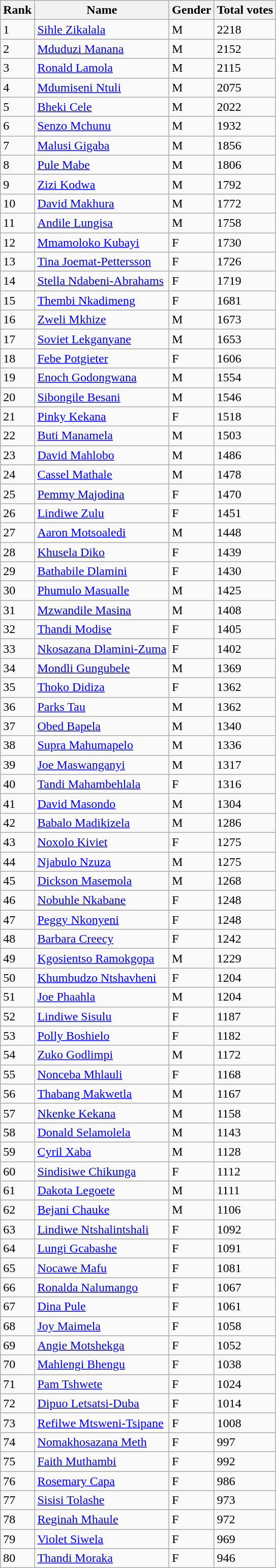<table class="wikitable">
<tr>
<th>Rank</th>
<th>Name</th>
<th>Gender</th>
<th>Total votes</th>
</tr>
<tr>
<td>1</td>
<td><a href='#'>Sihle Zikalala</a></td>
<td>M</td>
<td>2218</td>
</tr>
<tr>
<td>2</td>
<td><a href='#'>Mduduzi Manana</a></td>
<td>M</td>
<td>2152</td>
</tr>
<tr>
<td>3</td>
<td><a href='#'>Ronald Lamola</a></td>
<td>M</td>
<td>2115</td>
</tr>
<tr>
<td>4</td>
<td><a href='#'>Mdumiseni Ntuli</a></td>
<td>M</td>
<td>2075</td>
</tr>
<tr>
<td>5</td>
<td><a href='#'>Bheki Cele</a></td>
<td>M</td>
<td>2022</td>
</tr>
<tr>
<td>6</td>
<td><a href='#'>Senzo Mchunu</a></td>
<td>M</td>
<td>1932</td>
</tr>
<tr>
<td>7</td>
<td><a href='#'>Malusi Gigaba</a></td>
<td>M</td>
<td>1856</td>
</tr>
<tr>
<td>8</td>
<td><a href='#'>Pule Mabe</a></td>
<td>M</td>
<td>1806</td>
</tr>
<tr>
<td>9</td>
<td><a href='#'>Zizi Kodwa</a></td>
<td>M</td>
<td>1792</td>
</tr>
<tr>
<td>10</td>
<td><a href='#'>David Makhura</a></td>
<td>M</td>
<td>1772</td>
</tr>
<tr>
<td>11</td>
<td><a href='#'>Andile Lungisa</a></td>
<td>M</td>
<td>1758</td>
</tr>
<tr>
<td>12</td>
<td><a href='#'>Mmamoloko Kubayi</a></td>
<td>F</td>
<td>1730</td>
</tr>
<tr>
<td>13</td>
<td><a href='#'>Tina Joemat-Pettersson</a></td>
<td>F</td>
<td>1726</td>
</tr>
<tr>
<td>14</td>
<td><a href='#'>Stella Ndabeni-Abrahams</a></td>
<td>F</td>
<td>1719</td>
</tr>
<tr>
<td>15</td>
<td><a href='#'>Thembi Nkadimeng</a></td>
<td>F</td>
<td>1681</td>
</tr>
<tr>
<td>16</td>
<td><a href='#'>Zweli Mkhize</a></td>
<td>M</td>
<td>1673</td>
</tr>
<tr>
<td>17</td>
<td><a href='#'>Soviet Lekganyane</a></td>
<td>M</td>
<td>1653</td>
</tr>
<tr>
<td>18</td>
<td><a href='#'>Febe Potgieter</a></td>
<td>F</td>
<td>1606</td>
</tr>
<tr>
<td>19</td>
<td><a href='#'>Enoch Godongwana</a></td>
<td>M</td>
<td>1554</td>
</tr>
<tr>
<td>20</td>
<td><a href='#'>Sibongile Besani</a></td>
<td>M</td>
<td>1546</td>
</tr>
<tr>
<td>21</td>
<td><a href='#'>Pinky Kekana</a></td>
<td>F</td>
<td>1518</td>
</tr>
<tr>
<td>22</td>
<td><a href='#'>Buti Manamela</a></td>
<td>M</td>
<td>1503</td>
</tr>
<tr>
<td>23</td>
<td><a href='#'>David Mahlobo</a></td>
<td>M</td>
<td>1486</td>
</tr>
<tr>
<td>24</td>
<td><a href='#'>Cassel Mathale</a></td>
<td>M</td>
<td>1478</td>
</tr>
<tr>
<td>25</td>
<td><a href='#'>Pemmy Majodina</a></td>
<td>F</td>
<td>1470</td>
</tr>
<tr>
<td>26</td>
<td><a href='#'>Lindiwe Zulu</a></td>
<td>F</td>
<td>1451</td>
</tr>
<tr>
<td>27</td>
<td><a href='#'>Aaron Motsoaledi</a></td>
<td>M</td>
<td>1448</td>
</tr>
<tr>
<td>28</td>
<td><a href='#'>Khusela Diko</a></td>
<td>F</td>
<td>1439</td>
</tr>
<tr>
<td>29</td>
<td><a href='#'>Bathabile Dlamini</a></td>
<td>F</td>
<td>1430</td>
</tr>
<tr>
<td>30</td>
<td><a href='#'>Phumulo Masualle</a></td>
<td>M</td>
<td>1425</td>
</tr>
<tr>
<td>31</td>
<td><a href='#'>Mzwandile Masina</a></td>
<td>M</td>
<td>1408</td>
</tr>
<tr>
<td>32</td>
<td><a href='#'>Thandi Modise</a></td>
<td>F</td>
<td>1405</td>
</tr>
<tr>
<td>33</td>
<td><a href='#'>Nkosazana Dlamini-Zuma</a></td>
<td>F</td>
<td>1402</td>
</tr>
<tr>
<td>34</td>
<td><a href='#'>Mondli Gungubele</a></td>
<td>M</td>
<td>1369</td>
</tr>
<tr>
<td>35</td>
<td><a href='#'>Thoko Didiza</a></td>
<td>F</td>
<td>1362</td>
</tr>
<tr>
<td>36</td>
<td><a href='#'>Parks Tau</a></td>
<td>M</td>
<td>1362</td>
</tr>
<tr>
<td>37</td>
<td><a href='#'>Obed Bapela</a></td>
<td>M</td>
<td>1340</td>
</tr>
<tr>
<td>38</td>
<td><a href='#'>Supra Mahumapelo</a></td>
<td>M</td>
<td>1336</td>
</tr>
<tr>
<td>39</td>
<td><a href='#'>Joe Maswanganyi</a></td>
<td>M</td>
<td>1317</td>
</tr>
<tr>
<td>40</td>
<td><a href='#'>Tandi Mahambehlala</a></td>
<td>F</td>
<td>1316</td>
</tr>
<tr>
<td>41</td>
<td><a href='#'>David Masondo</a></td>
<td>M</td>
<td>1304</td>
</tr>
<tr>
<td>42</td>
<td><a href='#'>Babalo Madikizela</a></td>
<td>M</td>
<td>1286</td>
</tr>
<tr>
<td>43</td>
<td><a href='#'>Noxolo Kiviet</a></td>
<td>F</td>
<td>1275</td>
</tr>
<tr>
<td>44</td>
<td><a href='#'>Njabulo Nzuza</a></td>
<td>M</td>
<td>1275</td>
</tr>
<tr>
<td>45</td>
<td><a href='#'>Dickson Masemola</a></td>
<td>M</td>
<td>1268</td>
</tr>
<tr>
<td>46</td>
<td><a href='#'>Nobuhle Nkabane</a></td>
<td>F</td>
<td>1248</td>
</tr>
<tr>
<td>47</td>
<td><a href='#'>Peggy Nkonyeni</a></td>
<td>F</td>
<td>1248</td>
</tr>
<tr>
<td>48</td>
<td><a href='#'>Barbara Creecy</a></td>
<td>F</td>
<td>1242</td>
</tr>
<tr>
<td>49</td>
<td><a href='#'>Kgosientso Ramokgopa</a></td>
<td>M</td>
<td>1229</td>
</tr>
<tr>
<td>50</td>
<td><a href='#'>Khumbudzo Ntshavheni</a></td>
<td>F</td>
<td>1204</td>
</tr>
<tr>
<td>51</td>
<td><a href='#'>Joe Phaahla</a></td>
<td>M</td>
<td>1204</td>
</tr>
<tr>
<td>52</td>
<td><a href='#'>Lindiwe Sisulu</a></td>
<td>F</td>
<td>1187</td>
</tr>
<tr>
<td>53</td>
<td><a href='#'>Polly Boshielo</a></td>
<td>F</td>
<td>1182</td>
</tr>
<tr>
<td>54</td>
<td><a href='#'>Zuko Godlimpi</a></td>
<td>M</td>
<td>1172</td>
</tr>
<tr>
<td>55</td>
<td><a href='#'>Nonceba Mhlauli</a></td>
<td>F</td>
<td>1168</td>
</tr>
<tr>
<td>56</td>
<td><a href='#'>Thabang Makwetla</a></td>
<td>M</td>
<td>1167</td>
</tr>
<tr>
<td>57</td>
<td><a href='#'>Nkenke Kekana</a></td>
<td>M</td>
<td>1158</td>
</tr>
<tr>
<td>58</td>
<td><a href='#'>Donald Selamolela</a></td>
<td>M</td>
<td>1143</td>
</tr>
<tr>
<td>59</td>
<td><a href='#'>Cyril Xaba</a></td>
<td>M</td>
<td>1128</td>
</tr>
<tr>
<td>60</td>
<td><a href='#'>Sindisiwe Chikunga</a></td>
<td>F</td>
<td>1112</td>
</tr>
<tr>
<td>61</td>
<td><a href='#'>Dakota Legoete</a></td>
<td>M</td>
<td>1111</td>
</tr>
<tr>
<td>62</td>
<td><a href='#'>Bejani Chauke</a></td>
<td>M</td>
<td>1106</td>
</tr>
<tr>
<td>63</td>
<td><a href='#'>Lindiwe Ntshalintshali</a></td>
<td>F</td>
<td>1092</td>
</tr>
<tr>
<td>64</td>
<td><a href='#'>Lungi Gcabashe</a></td>
<td>F</td>
<td>1091</td>
</tr>
<tr>
<td>65</td>
<td><a href='#'>Nocawe Mafu</a></td>
<td>F</td>
<td>1081</td>
</tr>
<tr>
<td>66</td>
<td><a href='#'>Ronalda Nalumango</a></td>
<td>F</td>
<td>1067</td>
</tr>
<tr>
<td>67</td>
<td><a href='#'>Dina Pule</a></td>
<td>F</td>
<td>1061</td>
</tr>
<tr>
<td>68</td>
<td><a href='#'>Joy Maimela</a></td>
<td>F</td>
<td>1058</td>
</tr>
<tr>
<td>69</td>
<td><a href='#'>Angie Motshekga</a></td>
<td>F</td>
<td>1052</td>
</tr>
<tr>
<td>70</td>
<td><a href='#'>Mahlengi Bhengu</a></td>
<td>F</td>
<td>1038</td>
</tr>
<tr>
<td>71</td>
<td><a href='#'>Pam Tshwete</a></td>
<td>F</td>
<td>1024</td>
</tr>
<tr>
<td>72</td>
<td><a href='#'>Dipuo Letsatsi-Duba</a></td>
<td>F</td>
<td>1014</td>
</tr>
<tr>
<td>73</td>
<td><a href='#'>Refilwe Mtsweni-Tsipane</a></td>
<td>F</td>
<td>1008</td>
</tr>
<tr>
<td>74</td>
<td><a href='#'>Nomakhosazana Meth</a></td>
<td>F</td>
<td>997</td>
</tr>
<tr>
<td>75</td>
<td><a href='#'>Faith Muthambi</a></td>
<td>F</td>
<td>992</td>
</tr>
<tr>
<td>76</td>
<td><a href='#'>Rosemary Capa</a></td>
<td>F</td>
<td>986</td>
</tr>
<tr>
<td>77</td>
<td><a href='#'>Sisisi Tolashe</a></td>
<td>F</td>
<td>973</td>
</tr>
<tr>
<td>78</td>
<td><a href='#'>Reginah Mhaule</a></td>
<td>F</td>
<td>972</td>
</tr>
<tr>
<td>79</td>
<td><a href='#'>Violet Siwela</a></td>
<td>F</td>
<td>969</td>
</tr>
<tr>
<td>80</td>
<td><a href='#'>Thandi Moraka</a></td>
<td>F</td>
<td>946</td>
</tr>
</table>
